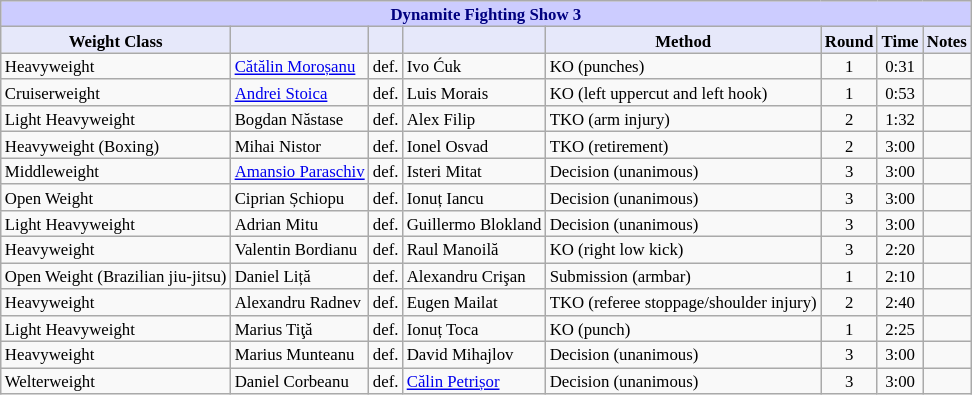<table class="wikitable" style="font-size: 70%;">
<tr>
<th colspan="8" style="background-color: #ccf; color: #000080; text-align: center;"><strong>Dynamite Fighting Show 3</strong></th>
</tr>
<tr>
<th colspan="1" style="background-color: #E6E8FA; color: #000000; text-align: center;">Weight Class</th>
<th colspan="1" style="background-color: #E6E8FA; color: #000000; text-align: center;"></th>
<th colspan="1" style="background-color: #E6E8FA; color: #000000; text-align: center;"></th>
<th colspan="1" style="background-color: #E6E8FA; color: #000000; text-align: center;"></th>
<th colspan="1" style="background-color: #E6E8FA; color: #000000; text-align: center;">Method</th>
<th colspan="1" style="background-color: #E6E8FA; color: #000000; text-align: center;">Round</th>
<th colspan="1" style="background-color: #E6E8FA; color: #000000; text-align: center;">Time</th>
<th colspan="1" style="background-color: #E6E8FA; color: #000000; text-align: center;">Notes</th>
</tr>
<tr>
<td>Heavyweight</td>
<td> <a href='#'>Cătălin Moroșanu</a></td>
<td align=center>def.</td>
<td> Ivo Ćuk</td>
<td>KO (punches)</td>
<td align=center>1</td>
<td align=center>0:31</td>
<td></td>
</tr>
<tr>
<td>Cruiserweight</td>
<td> <a href='#'>Andrei Stoica</a></td>
<td align=center>def.</td>
<td> Luis Morais</td>
<td>KO (left uppercut and left hook)</td>
<td align=center>1</td>
<td align=center>0:53</td>
<td></td>
</tr>
<tr>
<td>Light Heavyweight</td>
<td> Bogdan Năstase</td>
<td align=center>def.</td>
<td> Alex Filip</td>
<td>TKO (arm injury)</td>
<td align=center>2</td>
<td align=center>1:32</td>
<td></td>
</tr>
<tr>
<td>Heavyweight (Boxing)</td>
<td> Mihai Nistor</td>
<td align=center>def.</td>
<td> Ionel Osvad</td>
<td>TKO (retirement)</td>
<td align=center>2</td>
<td align=center>3:00</td>
<td></td>
</tr>
<tr>
<td>Middleweight</td>
<td> <a href='#'>Amansio Paraschiv</a></td>
<td align=center>def.</td>
<td>  Isteri Mitat</td>
<td>Decision (unanimous)</td>
<td align=center>3</td>
<td align=center>3:00</td>
<td></td>
</tr>
<tr>
<td>Open Weight</td>
<td> Ciprian Șchiopu</td>
<td align=center>def.</td>
<td> Ionuț Iancu</td>
<td>Decision (unanimous)</td>
<td align=center>3</td>
<td align=center>3:00</td>
<td></td>
</tr>
<tr>
<td>Light Heavyweight</td>
<td> Adrian Mitu</td>
<td align=center>def.</td>
<td> Guillermo Blokland</td>
<td>Decision (unanimous)</td>
<td align=center>3</td>
<td align=center>3:00</td>
<td></td>
</tr>
<tr>
<td>Heavyweight</td>
<td> Valentin Bordianu</td>
<td align=center>def.</td>
<td> Raul Manoilă</td>
<td>KO (right low kick)</td>
<td align=center>3</td>
<td align=center>2:20</td>
<td></td>
</tr>
<tr>
<td>Open Weight (Brazilian jiu-jitsu)</td>
<td> Daniel Liță</td>
<td align=center>def.</td>
<td> Alexandru Crişan</td>
<td>Submission (armbar)</td>
<td align=center>1</td>
<td align=center>2:10</td>
<td></td>
</tr>
<tr>
<td>Heavyweight</td>
<td> Alexandru Radnev</td>
<td align=center>def.</td>
<td> Eugen Mailat</td>
<td>TKO (referee stoppage/shoulder injury)</td>
<td align=center>2</td>
<td align=center>2:40</td>
<td></td>
</tr>
<tr>
<td>Light Heavyweight</td>
<td> Marius Tiţă</td>
<td align=center>def.</td>
<td> Ionuț Toca</td>
<td>KO (punch)</td>
<td align=center>1</td>
<td align=center>2:25</td>
<td></td>
</tr>
<tr>
<td>Heavyweight</td>
<td> Marius Munteanu</td>
<td align=center>def.</td>
<td> David Mihajlov</td>
<td>Decision (unanimous)</td>
<td align=center>3</td>
<td align=center>3:00</td>
<td></td>
</tr>
<tr>
<td>Welterweight</td>
<td> Daniel Corbeanu</td>
<td align=center>def.</td>
<td> <a href='#'>Călin Petrișor</a></td>
<td>Decision (unanimous)</td>
<td align=center>3</td>
<td align=center>3:00</td>
<td></td>
</tr>
</table>
